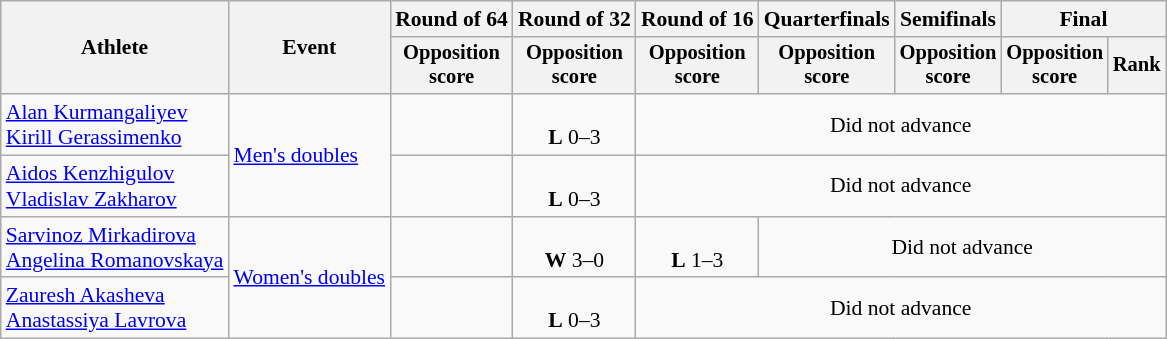<table class=wikitable style="font-size:90%; text-align:center;">
<tr>
<th rowspan="2">Athlete</th>
<th rowspan="2">Event</th>
<th>Round of 64</th>
<th>Round of 32</th>
<th>Round of 16</th>
<th>Quarterfinals</th>
<th>Semifinals</th>
<th colspan=2>Final</th>
</tr>
<tr style="font-size:95%">
<th>Opposition<br> score</th>
<th>Opposition<br> score</th>
<th>Opposition<br> score</th>
<th>Opposition<br> score</th>
<th>Opposition<br> score</th>
<th>Opposition<br> score</th>
<th>Rank</th>
</tr>
<tr>
<td style="text-align:left"><a href='#'>Alan Kurmangaliyev</a><br><a href='#'>Kirill Gerassimenko</a></td>
<td style="text-align:left" rowspan=2><a href='#'>Men's doubles</a></td>
<td></td>
<td><br><strong>L</strong> 0–3</td>
<td colspan=5>Did not advance</td>
</tr>
<tr>
<td style="text-align:left"><a href='#'>Aidos Kenzhigulov</a><br><a href='#'>Vladislav Zakharov</a></td>
<td></td>
<td><br><strong>L</strong> 0–3</td>
<td colspan=5>Did not advance</td>
</tr>
<tr>
<td style="text-align:left"><a href='#'>Sarvinoz Mirkadirova</a><br><a href='#'>Angelina Romanovskaya</a></td>
<td style="text-align:left" rowspan=2><a href='#'>Women's doubles</a></td>
<td></td>
<td><br><strong>W</strong> 3–0</td>
<td><br><strong>L</strong> 1–3</td>
<td colspan=4>Did not advance</td>
</tr>
<tr>
<td style="text-align:left"><a href='#'>Zauresh Akasheva</a><br><a href='#'>Anastassiya Lavrova</a></td>
<td></td>
<td><br><strong>L</strong> 0–3</td>
<td colspan=5>Did not advance</td>
</tr>
</table>
